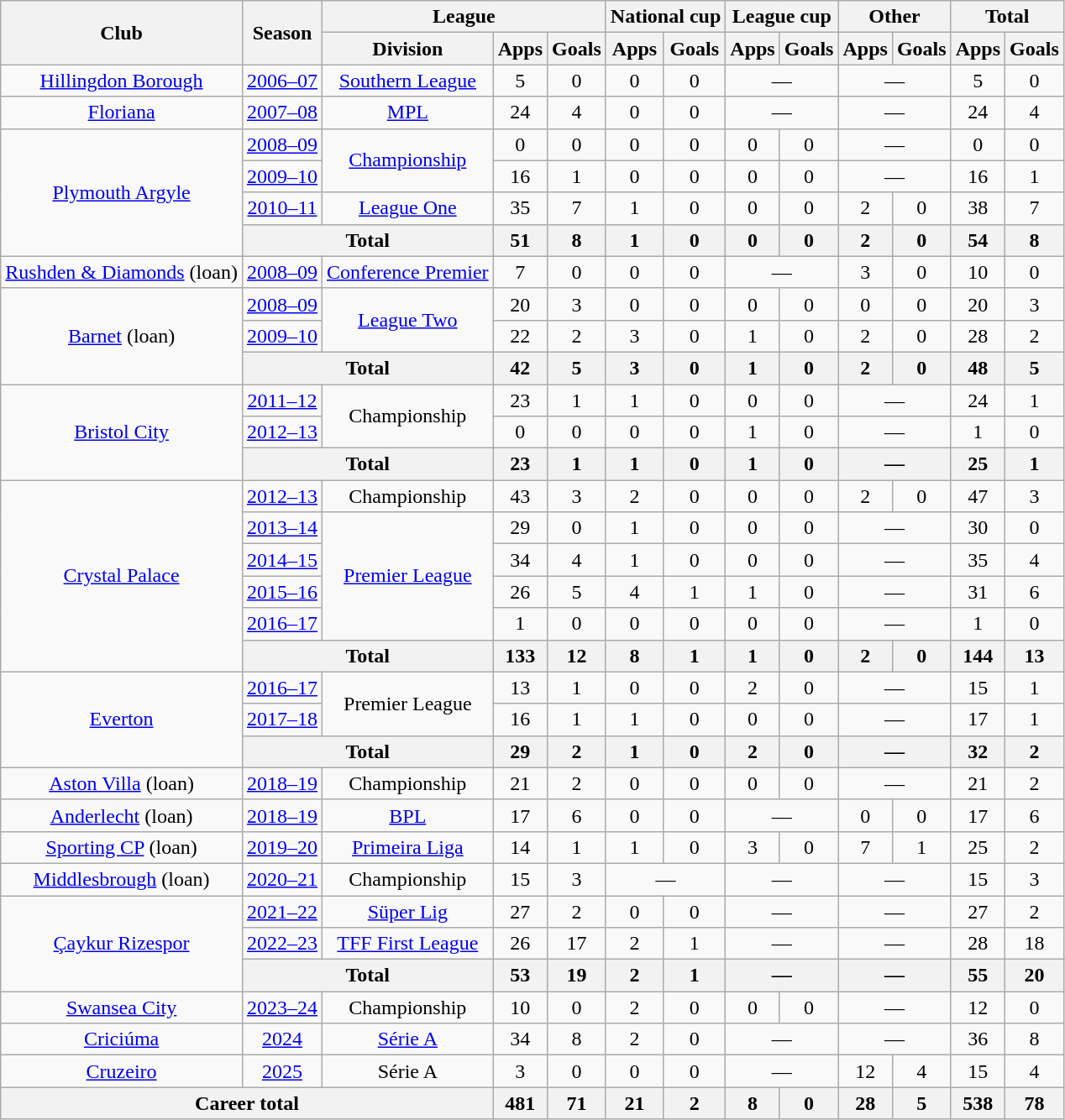<table class="wikitable" style="text-align:center">
<tr>
<th rowspan="2" scope="col">Club</th>
<th rowspan="2" scope="col">Season</th>
<th colspan="3" scope="col">League</th>
<th colspan="2" scope="col">National cup</th>
<th colspan="2" scope="col">League cup</th>
<th colspan="2" scope="col">Other</th>
<th colspan="2" scope="col">Total</th>
</tr>
<tr>
<th>Division</th>
<th>Apps</th>
<th>Goals</th>
<th>Apps</th>
<th>Goals</th>
<th>Apps</th>
<th>Goals</th>
<th>Apps</th>
<th>Goals</th>
<th>Apps</th>
<th>Goals</th>
</tr>
<tr>
<td><a href='#'>Hillingdon Borough</a></td>
<td scope="row"><a href='#'>2006–07</a></td>
<td><a href='#'>Southern League</a></td>
<td>5</td>
<td>0</td>
<td>0</td>
<td>0</td>
<td colspan="2">—</td>
<td colspan="2">—</td>
<td>5</td>
<td>0</td>
</tr>
<tr>
<td><a href='#'>Floriana</a></td>
<td scope="row"><a href='#'>2007–08</a></td>
<td><a href='#'>MPL</a></td>
<td>24</td>
<td>4</td>
<td>0</td>
<td>0</td>
<td colspan="2">—</td>
<td colspan="2">—</td>
<td>24</td>
<td>4</td>
</tr>
<tr>
<td rowspan="4"><a href='#'>Plymouth Argyle</a></td>
<td scope="row"><a href='#'>2008–09</a></td>
<td rowspan="2"><a href='#'>Championship</a></td>
<td>0</td>
<td>0</td>
<td>0</td>
<td>0</td>
<td>0</td>
<td>0</td>
<td colspan="2">—</td>
<td>0</td>
<td>0</td>
</tr>
<tr>
<td scope="row"><a href='#'>2009–10</a></td>
<td>16</td>
<td>1</td>
<td>0</td>
<td>0</td>
<td>0</td>
<td>0</td>
<td colspan="2">—</td>
<td>16</td>
<td>1</td>
</tr>
<tr>
<td scope="row"><a href='#'>2010–11</a></td>
<td><a href='#'>League One</a></td>
<td>35</td>
<td>7</td>
<td>1</td>
<td>0</td>
<td>0</td>
<td>0</td>
<td>2</td>
<td>0</td>
<td>38</td>
<td>7</td>
</tr>
<tr>
<th colspan="2">Total</th>
<th>51</th>
<th>8</th>
<th>1</th>
<th>0</th>
<th>0</th>
<th>0</th>
<th>2</th>
<th>0</th>
<th>54</th>
<th>8</th>
</tr>
<tr>
<td><a href='#'>Rushden & Diamonds</a> (loan)</td>
<td scope="row"><a href='#'>2008–09</a></td>
<td><a href='#'>Conference Premier</a></td>
<td>7</td>
<td>0</td>
<td>0</td>
<td>0</td>
<td colspan="2">—</td>
<td>3</td>
<td>0</td>
<td>10</td>
<td>0</td>
</tr>
<tr>
<td rowspan="3"><a href='#'>Barnet</a> (loan)</td>
<td scope="row"><a href='#'>2008–09</a></td>
<td rowspan="2"><a href='#'>League Two</a></td>
<td>20</td>
<td>3</td>
<td>0</td>
<td>0</td>
<td>0</td>
<td>0</td>
<td>0</td>
<td>0</td>
<td>20</td>
<td>3</td>
</tr>
<tr>
<td scope="row"><a href='#'>2009–10</a></td>
<td>22</td>
<td>2</td>
<td>3</td>
<td>0</td>
<td>1</td>
<td>0</td>
<td>2</td>
<td>0</td>
<td>28</td>
<td>2</td>
</tr>
<tr>
<th colspan="2">Total</th>
<th>42</th>
<th>5</th>
<th>3</th>
<th>0</th>
<th>1</th>
<th>0</th>
<th>2</th>
<th>0</th>
<th>48</th>
<th>5</th>
</tr>
<tr>
<td rowspan="3"><a href='#'>Bristol City</a></td>
<td scope="row"><a href='#'>2011–12</a></td>
<td rowspan="2">Championship</td>
<td>23</td>
<td>1</td>
<td>1</td>
<td>0</td>
<td>0</td>
<td>0</td>
<td colspan="2">—</td>
<td>24</td>
<td>1</td>
</tr>
<tr>
<td scope="row"><a href='#'>2012–13</a></td>
<td>0</td>
<td>0</td>
<td>0</td>
<td>0</td>
<td>1</td>
<td>0</td>
<td colspan="2">—</td>
<td>1</td>
<td>0</td>
</tr>
<tr>
<th colspan="2">Total</th>
<th>23</th>
<th>1</th>
<th>1</th>
<th>0</th>
<th>1</th>
<th>0</th>
<th colspan="2">—</th>
<th>25</th>
<th>1</th>
</tr>
<tr>
<td rowspan="6"><a href='#'>Crystal Palace</a></td>
<td scope="row"><a href='#'>2012–13</a></td>
<td>Championship</td>
<td>43</td>
<td>3</td>
<td>2</td>
<td>0</td>
<td>0</td>
<td>0</td>
<td>2</td>
<td>0</td>
<td>47</td>
<td>3</td>
</tr>
<tr>
<td scope="row"><a href='#'>2013–14</a></td>
<td rowspan="4"><a href='#'>Premier League</a></td>
<td>29</td>
<td>0</td>
<td>1</td>
<td>0</td>
<td>0</td>
<td>0</td>
<td colspan="2">—</td>
<td>30</td>
<td>0</td>
</tr>
<tr>
<td scope="row"><a href='#'>2014–15</a></td>
<td>34</td>
<td>4</td>
<td>1</td>
<td>0</td>
<td>0</td>
<td>0</td>
<td colspan="2">—</td>
<td>35</td>
<td>4</td>
</tr>
<tr>
<td scope="row"><a href='#'>2015–16</a></td>
<td>26</td>
<td>5</td>
<td>4</td>
<td>1</td>
<td>1</td>
<td>0</td>
<td colspan="2">—</td>
<td>31</td>
<td>6</td>
</tr>
<tr>
<td scope="row"><a href='#'>2016–17</a></td>
<td>1</td>
<td>0</td>
<td>0</td>
<td>0</td>
<td>0</td>
<td>0</td>
<td colspan="2">—</td>
<td>1</td>
<td>0</td>
</tr>
<tr>
<th colspan="2">Total</th>
<th>133</th>
<th>12</th>
<th>8</th>
<th>1</th>
<th>1</th>
<th>0</th>
<th>2</th>
<th>0</th>
<th>144</th>
<th>13</th>
</tr>
<tr>
<td rowspan="3"><a href='#'>Everton</a></td>
<td scope="row"><a href='#'>2016–17</a></td>
<td rowspan="2">Premier League</td>
<td>13</td>
<td>1</td>
<td>0</td>
<td>0</td>
<td>2</td>
<td>0</td>
<td colspan="2">—</td>
<td>15</td>
<td>1</td>
</tr>
<tr>
<td scope="row"><a href='#'>2017–18</a></td>
<td>16</td>
<td>1</td>
<td>1</td>
<td>0</td>
<td>0</td>
<td>0</td>
<td colspan="2">—</td>
<td>17</td>
<td>1</td>
</tr>
<tr>
<th colspan="2">Total</th>
<th>29</th>
<th>2</th>
<th>1</th>
<th>0</th>
<th>2</th>
<th>0</th>
<th colspan="2">—</th>
<th>32</th>
<th>2</th>
</tr>
<tr>
<td><a href='#'>Aston Villa</a> (loan)</td>
<td><a href='#'>2018–19</a></td>
<td>Championship</td>
<td>21</td>
<td>2</td>
<td>0</td>
<td>0</td>
<td>0</td>
<td>0</td>
<td colspan="2">—</td>
<td>21</td>
<td>2</td>
</tr>
<tr>
<td><a href='#'>Anderlecht</a> (loan)</td>
<td><a href='#'>2018–19</a></td>
<td><a href='#'>BPL</a></td>
<td>17</td>
<td>6</td>
<td>0</td>
<td>0</td>
<td colspan="2">—</td>
<td>0</td>
<td>0</td>
<td>17</td>
<td>6</td>
</tr>
<tr>
<td><a href='#'>Sporting CP</a> (loan)</td>
<td><a href='#'>2019–20</a></td>
<td><a href='#'>Primeira Liga</a></td>
<td>14</td>
<td>1</td>
<td>1</td>
<td>0</td>
<td>3</td>
<td>0</td>
<td>7</td>
<td>1</td>
<td>25</td>
<td>2</td>
</tr>
<tr>
<td><a href='#'>Middlesbrough</a> (loan)</td>
<td><a href='#'>2020–21</a></td>
<td>Championship</td>
<td>15</td>
<td>3</td>
<td colspan="2">—</td>
<td colspan="2">—</td>
<td colspan="2">—</td>
<td>15</td>
<td>3</td>
</tr>
<tr>
<td rowspan="3"><a href='#'>Çaykur Rizespor</a></td>
<td><a href='#'>2021–22</a></td>
<td><a href='#'>Süper Lig</a></td>
<td>27</td>
<td>2</td>
<td>0</td>
<td>0</td>
<td colspan="2">—</td>
<td colspan="2">—</td>
<td>27</td>
<td>2</td>
</tr>
<tr>
<td><a href='#'>2022–23</a></td>
<td><a href='#'>TFF First League</a></td>
<td>26</td>
<td>17</td>
<td>2</td>
<td>1</td>
<td colspan="2">—</td>
<td colspan="2">—</td>
<td>28</td>
<td>18</td>
</tr>
<tr>
<th colspan="2">Total</th>
<th>53</th>
<th>19</th>
<th>2</th>
<th>1</th>
<th colspan="2">—</th>
<th colspan="2">—</th>
<th>55</th>
<th>20</th>
</tr>
<tr>
<td><a href='#'>Swansea City</a></td>
<td><a href='#'>2023–24</a></td>
<td>Championship</td>
<td>10</td>
<td>0</td>
<td>2</td>
<td>0</td>
<td>0</td>
<td>0</td>
<td colspan="2">—</td>
<td>12</td>
<td>0</td>
</tr>
<tr>
<td><a href='#'>Criciúma</a></td>
<td><a href='#'>2024</a></td>
<td><a href='#'>Série A</a></td>
<td>34</td>
<td>8</td>
<td>2</td>
<td>0</td>
<td colspan="2">—</td>
<td colspan="2">—</td>
<td>36</td>
<td>8</td>
</tr>
<tr>
<td><a href='#'>Cruzeiro</a></td>
<td><a href='#'>2025</a></td>
<td>Série A</td>
<td>3</td>
<td>0</td>
<td>0</td>
<td>0</td>
<td colspan="2">—</td>
<td>12</td>
<td>4</td>
<td>15</td>
<td>4</td>
</tr>
<tr>
<th colspan="3">Career total</th>
<th>481</th>
<th>71</th>
<th>21</th>
<th>2</th>
<th>8</th>
<th>0</th>
<th>28</th>
<th>5</th>
<th>538</th>
<th>78</th>
</tr>
</table>
